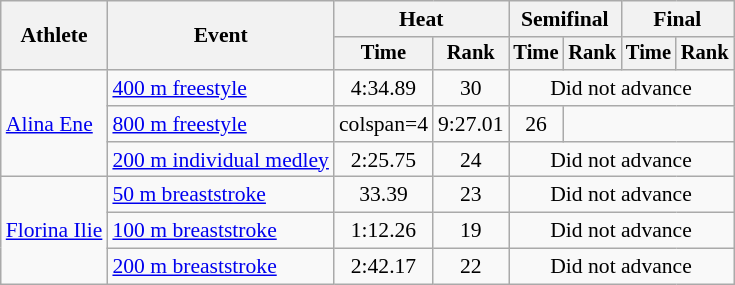<table class=wikitable style="font-size:90%">
<tr>
<th rowspan=2>Athlete</th>
<th rowspan=2>Event</th>
<th colspan="2">Heat</th>
<th colspan="2">Semifinal</th>
<th colspan="2">Final</th>
</tr>
<tr style="font-size:95%">
<th>Time</th>
<th>Rank</th>
<th>Time</th>
<th>Rank</th>
<th>Time</th>
<th>Rank</th>
</tr>
<tr align=center>
<td align=left rowspan=3><a href='#'>Alina Ene</a></td>
<td align=left><a href='#'>400 m freestyle</a></td>
<td>4:34.89</td>
<td>30</td>
<td colspan= 4>Did not advance</td>
</tr>
<tr align=center>
<td align=left><a href='#'>800 m freestyle</a></td>
<td>colspan=4 </td>
<td>9:27.01</td>
<td>26</td>
</tr>
<tr align=center>
<td align=left><a href='#'>200 m individual medley</a></td>
<td>2:25.75</td>
<td>24</td>
<td colspan= 4>Did not advance</td>
</tr>
<tr align=center>
<td align=left rowspan=3><a href='#'>Florina Ilie</a></td>
<td align=left><a href='#'>50 m breaststroke</a></td>
<td>33.39</td>
<td>23</td>
<td colspan= 4>Did not advance</td>
</tr>
<tr align=center>
<td align=left><a href='#'>100 m breaststroke</a></td>
<td>1:12.26</td>
<td>19</td>
<td colspan= 4>Did not advance</td>
</tr>
<tr align=center>
<td align=left><a href='#'>200 m breaststroke</a></td>
<td>2:42.17</td>
<td>22</td>
<td colspan= 4>Did not advance</td>
</tr>
</table>
